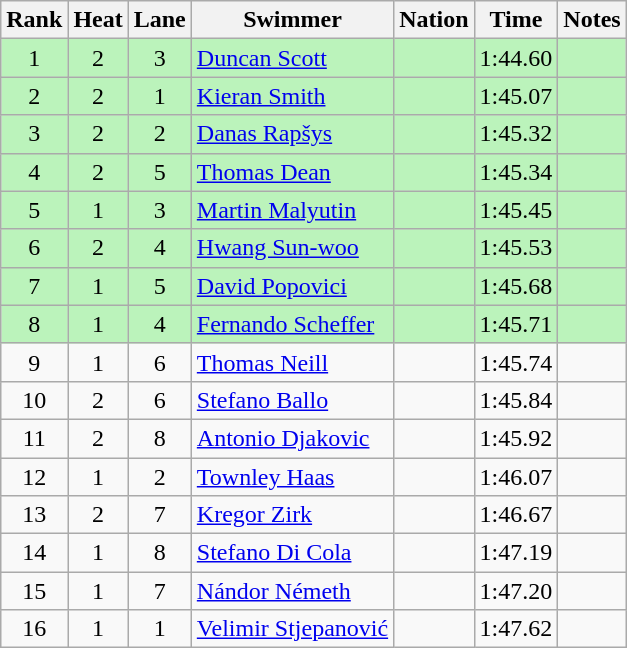<table class="wikitable sortable" style="text-align:center">
<tr>
<th>Rank</th>
<th>Heat</th>
<th>Lane</th>
<th>Swimmer</th>
<th>Nation</th>
<th>Time</th>
<th>Notes</th>
</tr>
<tr bgcolor=bbf3bb>
<td>1</td>
<td>2</td>
<td>3</td>
<td align=left><a href='#'>Duncan Scott</a></td>
<td align=left></td>
<td>1:44.60</td>
<td></td>
</tr>
<tr bgcolor=bbf3bb>
<td>2</td>
<td>2</td>
<td>1</td>
<td align=left><a href='#'>Kieran Smith</a></td>
<td align=left></td>
<td>1:45.07</td>
<td></td>
</tr>
<tr bgcolor=bbf3bb>
<td>3</td>
<td>2</td>
<td>2</td>
<td align=left><a href='#'>Danas Rapšys</a></td>
<td align=left></td>
<td>1:45.32</td>
<td></td>
</tr>
<tr bgcolor=bbf3bb>
<td>4</td>
<td>2</td>
<td>5</td>
<td align=left><a href='#'>Thomas Dean</a></td>
<td align=left></td>
<td>1:45.34</td>
<td></td>
</tr>
<tr bgcolor=bbf3bb>
<td>5</td>
<td>1</td>
<td>3</td>
<td align=left><a href='#'>Martin Malyutin</a></td>
<td align=left></td>
<td>1:45.45</td>
<td></td>
</tr>
<tr bgcolor=bbf3bb>
<td>6</td>
<td>2</td>
<td>4</td>
<td align=left><a href='#'>Hwang Sun-woo</a></td>
<td align=left></td>
<td>1:45.53</td>
<td></td>
</tr>
<tr bgcolor=bbf3bb>
<td>7</td>
<td>1</td>
<td>5</td>
<td align=left><a href='#'>David Popovici</a></td>
<td align=left></td>
<td>1:45.68</td>
<td></td>
</tr>
<tr bgcolor=bbf3bb>
<td>8</td>
<td>1</td>
<td>4</td>
<td align=left><a href='#'>Fernando Scheffer</a></td>
<td align=left></td>
<td>1:45.71</td>
<td></td>
</tr>
<tr>
<td>9</td>
<td>1</td>
<td>6</td>
<td align=left><a href='#'>Thomas Neill</a></td>
<td align=left></td>
<td>1:45.74</td>
<td></td>
</tr>
<tr>
<td>10</td>
<td>2</td>
<td>6</td>
<td align=left><a href='#'>Stefano Ballo</a></td>
<td align=left></td>
<td>1:45.84</td>
<td></td>
</tr>
<tr>
<td>11</td>
<td>2</td>
<td>8</td>
<td align=left><a href='#'>Antonio Djakovic</a></td>
<td align=left></td>
<td>1:45.92</td>
<td></td>
</tr>
<tr>
<td>12</td>
<td>1</td>
<td>2</td>
<td align=left><a href='#'>Townley Haas</a></td>
<td align=left></td>
<td>1:46.07</td>
<td></td>
</tr>
<tr>
<td>13</td>
<td>2</td>
<td>7</td>
<td align=left><a href='#'>Kregor Zirk</a></td>
<td align=left></td>
<td>1:46.67</td>
<td></td>
</tr>
<tr>
<td>14</td>
<td>1</td>
<td>8</td>
<td align=left><a href='#'>Stefano Di Cola</a></td>
<td align=left></td>
<td>1:47.19</td>
<td></td>
</tr>
<tr>
<td>15</td>
<td>1</td>
<td>7</td>
<td align=left><a href='#'>Nándor Németh</a></td>
<td align=left></td>
<td>1:47.20</td>
<td></td>
</tr>
<tr>
<td>16</td>
<td>1</td>
<td>1</td>
<td align=left><a href='#'>Velimir Stjepanović</a></td>
<td align=left></td>
<td>1:47.62</td>
<td></td>
</tr>
</table>
